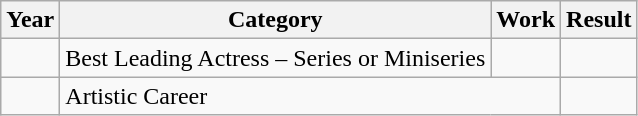<table class=wikitable>
<tr>
<th>Year</th>
<th>Category</th>
<th>Work</th>
<th>Result</th>
</tr>
<tr>
<td></td>
<td>Best Leading Actress – Series or Miniseries</td>
<td><em></em></td>
<td></td>
</tr>
<tr>
<td></td>
<td colspan=2>Artistic Career</td>
<td></td>
</tr>
</table>
